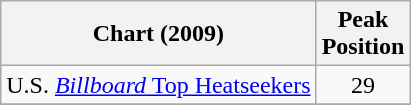<table class="wikitable">
<tr>
<th style="text-align:center;">Chart (2009)</th>
<th style="text-align:center;">Peak<br>Position</th>
</tr>
<tr>
<td align="left">U.S. <a href='#'><em>Billboard</em> Top Heatseekers</a></td>
<td style="text-align:center;">29</td>
</tr>
<tr>
</tr>
</table>
